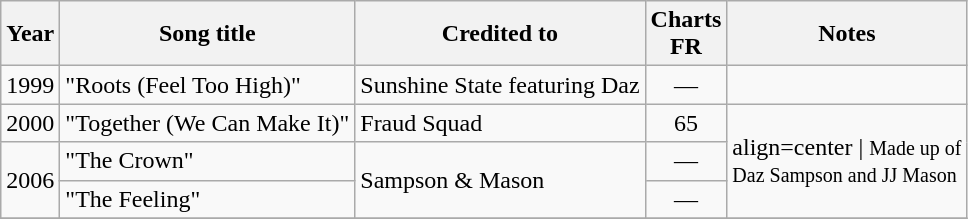<table class="wikitable">
<tr>
<th>Year</th>
<th>Song title</th>
<th>Credited to</th>
<th>Charts <br>FR</th>
<th>Notes</th>
</tr>
<tr>
<td>1999</td>
<td>"Roots (Feel Too High)"</td>
<td>Sunshine State featuring Daz</td>
<td align=center>—</td>
<td></td>
</tr>
<tr>
<td>2000</td>
<td>"Together (We Can Make It)"</td>
<td>Fraud Squad</td>
<td align=center>65<br></td>
<td rowspan=3>align=center | <small>Made up of <br>Daz Sampson and JJ Mason</small></td>
</tr>
<tr>
<td rowspan=2>2006</td>
<td>"The Crown"</td>
<td rowspan=2>Sampson & Mason</td>
<td align=center>—</td>
</tr>
<tr>
<td>"The Feeling"</td>
<td align=center>—</td>
</tr>
<tr>
</tr>
</table>
